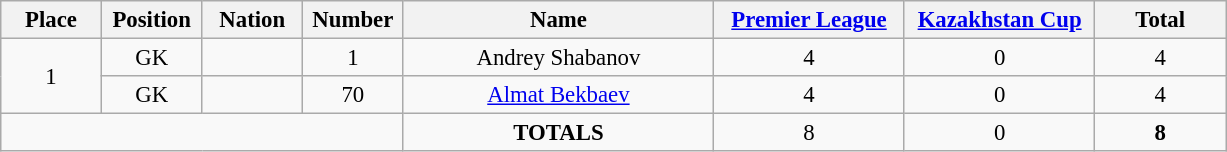<table class="wikitable" style="font-size: 95%; text-align: center;">
<tr>
<th width=60>Place</th>
<th width=60>Position</th>
<th width=60>Nation</th>
<th width=60>Number</th>
<th width=200>Name</th>
<th width=120><a href='#'>Premier League</a></th>
<th width=120><a href='#'>Kazakhstan Cup</a></th>
<th width=80>Total</th>
</tr>
<tr>
<td rowspan="2">1</td>
<td>GK</td>
<td></td>
<td>1</td>
<td>Andrey Shabanov</td>
<td>4</td>
<td>0</td>
<td>4</td>
</tr>
<tr>
<td>GK</td>
<td></td>
<td>70</td>
<td><a href='#'>Almat Bekbaev</a></td>
<td>4</td>
<td>0</td>
<td>4</td>
</tr>
<tr>
<td colspan="4"></td>
<td><strong>TOTALS</strong></td>
<td>8</td>
<td>0</td>
<td><strong>8</strong></td>
</tr>
</table>
